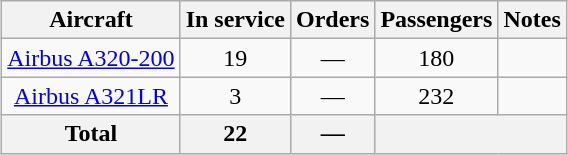<table class="wikitable" style="margin:1em auto; border-collapse:collapse;text-align:center">
<tr>
<th>Aircraft</th>
<th>In service</th>
<th>Orders</th>
<th>Passengers</th>
<th>Notes</th>
</tr>
<tr>
<td><a href='#'>Airbus A320-200</a></td>
<td>19</td>
<td>—</td>
<td>180</td>
<td></td>
</tr>
<tr>
<td><a href='#'>Airbus A321LR</a></td>
<td>3</td>
<td>—</td>
<td>232</td>
<td></td>
</tr>
<tr>
<th>Total</th>
<th>22</th>
<th>—</th>
<th colspan="2"></th>
</tr>
</table>
